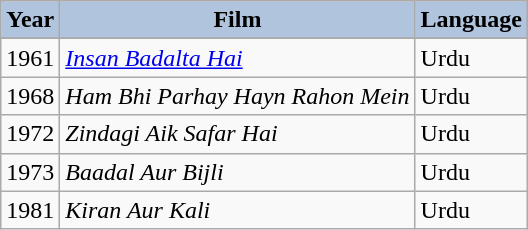<table class="wikitable sortable plainrowheaders">
<tr>
<th style="background:#B0C4DE;">Year</th>
<th style="background:#B0C4DE;">Film</th>
<th style="background:#B0C4DE;">Language</th>
</tr>
<tr>
</tr>
<tr>
<td>1961</td>
<td><em><a href='#'>Insan Badalta Hai</a></em></td>
<td>Urdu</td>
</tr>
<tr>
<td>1968</td>
<td><em>Ham Bhi Parhay Hayn Rahon Mein</em></td>
<td>Urdu</td>
</tr>
<tr>
<td>1972</td>
<td><em>Zindagi Aik Safar Hai</em></td>
<td>Urdu</td>
</tr>
<tr>
<td>1973</td>
<td><em>Baadal Aur Bijli</em></td>
<td>Urdu</td>
</tr>
<tr>
<td>1981</td>
<td><em>Kiran Aur Kali</em></td>
<td>Urdu</td>
</tr>
</table>
